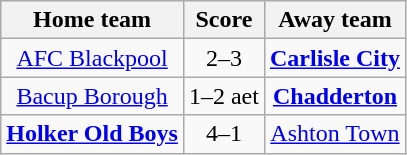<table class="wikitable" style="text-align: center">
<tr>
<th>Home team</th>
<th>Score</th>
<th>Away team</th>
</tr>
<tr>
<td><a href='#'>AFC Blackpool</a></td>
<td>2–3</td>
<td><strong><a href='#'>Carlisle City</a></strong></td>
</tr>
<tr>
<td><a href='#'>Bacup Borough</a></td>
<td>1–2 aet</td>
<td><strong><a href='#'>Chadderton</a></strong></td>
</tr>
<tr>
<td><strong><a href='#'>Holker Old Boys</a></strong></td>
<td>4–1</td>
<td><a href='#'>Ashton Town</a></td>
</tr>
</table>
